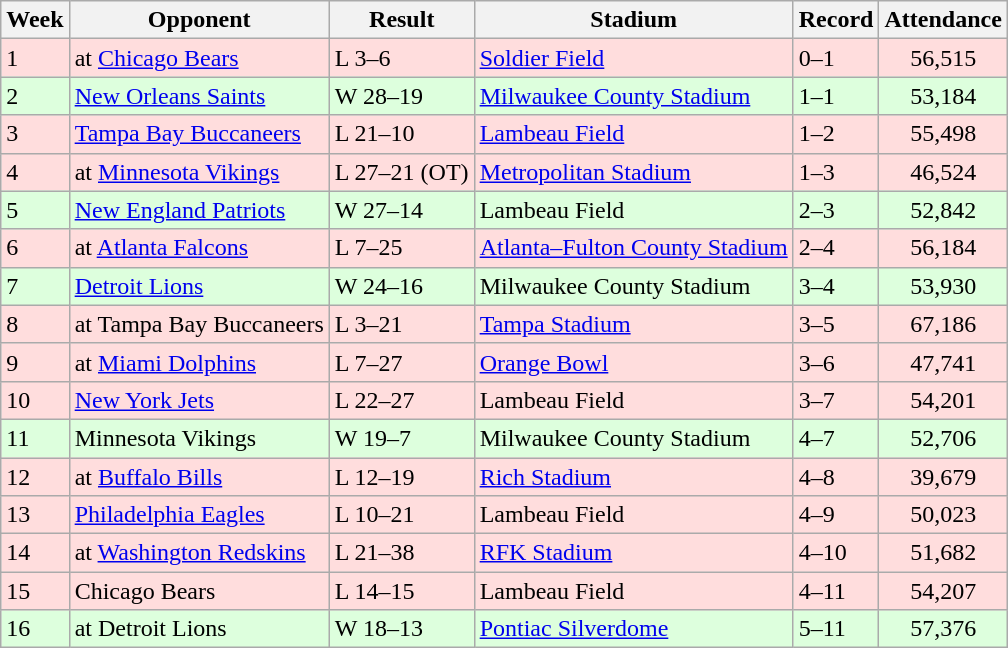<table class="wikitable">
<tr>
<th>Week</th>
<th>Opponent</th>
<th>Result</th>
<th>Stadium</th>
<th>Record</th>
<th>Attendance</th>
</tr>
<tr bgcolor="#ffdddd">
<td>1</td>
<td>at <a href='#'>Chicago Bears</a></td>
<td>L 3–6</td>
<td><a href='#'>Soldier Field</a></td>
<td>0–1</td>
<td style="text-align:center">56,515</td>
</tr>
<tr bgcolor="#ddffdd">
<td>2</td>
<td><a href='#'>New Orleans Saints</a></td>
<td>W 28–19</td>
<td><a href='#'>Milwaukee County Stadium</a></td>
<td>1–1</td>
<td style="text-align:center">53,184</td>
</tr>
<tr bgcolor="#ffdddd">
<td>3</td>
<td><a href='#'>Tampa Bay Buccaneers</a></td>
<td>L 21–10</td>
<td><a href='#'>Lambeau Field</a></td>
<td>1–2</td>
<td style="text-align:center">55,498</td>
</tr>
<tr bgcolor="#ffdddd">
<td>4</td>
<td>at <a href='#'>Minnesota Vikings</a></td>
<td>L 27–21 (OT)</td>
<td><a href='#'>Metropolitan Stadium</a></td>
<td>1–3</td>
<td style="text-align:center">46,524</td>
</tr>
<tr bgcolor="#ddffdd">
<td>5</td>
<td><a href='#'>New England Patriots</a></td>
<td>W 27–14</td>
<td>Lambeau Field</td>
<td>2–3</td>
<td style="text-align:center">52,842</td>
</tr>
<tr bgcolor="#ffdddd">
<td>6</td>
<td>at <a href='#'>Atlanta Falcons</a></td>
<td>L 7–25</td>
<td><a href='#'>Atlanta–Fulton County Stadium</a></td>
<td>2–4</td>
<td style="text-align:center">56,184</td>
</tr>
<tr bgcolor="#ddffdd">
<td>7</td>
<td><a href='#'>Detroit Lions</a></td>
<td>W 24–16</td>
<td>Milwaukee County Stadium</td>
<td>3–4</td>
<td style="text-align:center">53,930</td>
</tr>
<tr bgcolor="#ffdddd">
<td>8</td>
<td>at Tampa Bay Buccaneers</td>
<td>L 3–21</td>
<td><a href='#'>Tampa Stadium</a></td>
<td>3–5</td>
<td style="text-align:center">67,186</td>
</tr>
<tr bgcolor="#ffdddd">
<td>9</td>
<td>at <a href='#'>Miami Dolphins</a></td>
<td>L 7–27</td>
<td><a href='#'>Orange Bowl</a></td>
<td>3–6</td>
<td style="text-align:center">47,741</td>
</tr>
<tr bgcolor="#ffdddd">
<td>10</td>
<td><a href='#'>New York Jets</a></td>
<td>L 22–27</td>
<td>Lambeau Field</td>
<td>3–7</td>
<td style="text-align:center">54,201</td>
</tr>
<tr bgcolor="#ddffdd">
<td>11</td>
<td>Minnesota Vikings</td>
<td>W 19–7</td>
<td>Milwaukee County Stadium</td>
<td>4–7</td>
<td style="text-align:center">52,706</td>
</tr>
<tr bgcolor="#ffdddd">
<td>12</td>
<td>at <a href='#'>Buffalo Bills</a></td>
<td>L 12–19</td>
<td><a href='#'>Rich Stadium</a></td>
<td>4–8</td>
<td style="text-align:center">39,679</td>
</tr>
<tr bgcolor="#ffdddd">
<td>13</td>
<td><a href='#'>Philadelphia Eagles</a></td>
<td>L 10–21</td>
<td>Lambeau Field</td>
<td>4–9</td>
<td style="text-align:center">50,023</td>
</tr>
<tr bgcolor="#ffdddd">
<td>14</td>
<td>at <a href='#'>Washington Redskins</a></td>
<td>L 21–38</td>
<td><a href='#'>RFK Stadium</a></td>
<td>4–10</td>
<td style="text-align:center">51,682</td>
</tr>
<tr bgcolor="#ffdddd">
<td>15</td>
<td>Chicago Bears</td>
<td>L 14–15</td>
<td>Lambeau Field</td>
<td>4–11</td>
<td style="text-align:center">54,207</td>
</tr>
<tr bgcolor="#ddffdd">
<td>16</td>
<td>at Detroit Lions</td>
<td>W 18–13</td>
<td><a href='#'>Pontiac Silverdome</a></td>
<td>5–11</td>
<td style="text-align:center">57,376</td>
</tr>
</table>
